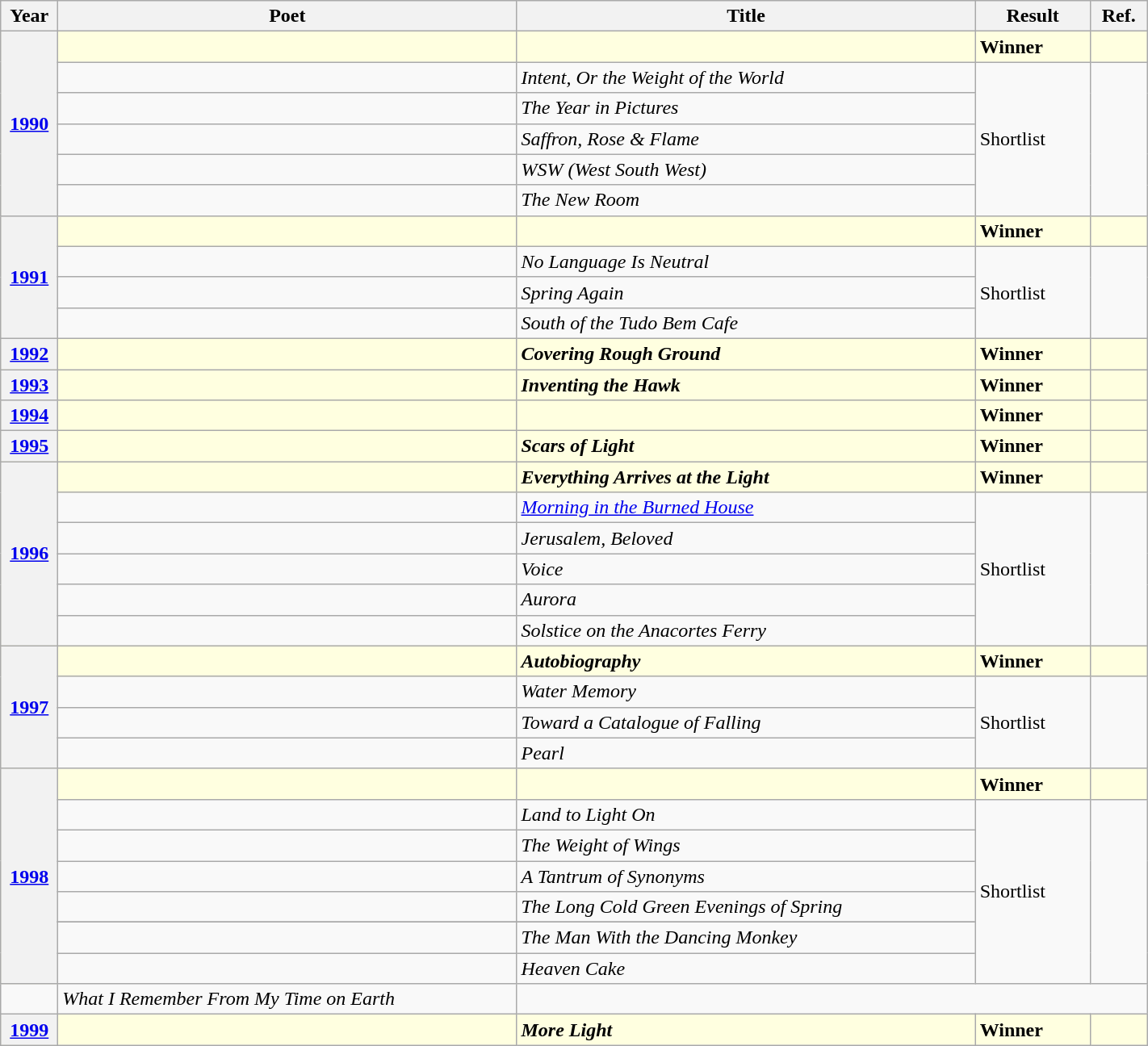<table class="wikitable sortable mw-collapsible" width=75% width=100%>
<tr>
<th width=5%>Year</th>
<th width=40%>Poet</th>
<th width=40%>Title</th>
<th width=10%>Result</th>
<th width=5% class="unsortable">Ref.</th>
</tr>
<tr style=background:lightyellow>
<th rowspan=6><a href='#'>1990</a></th>
<td><strong></strong></td>
<td><strong><em></em></strong></td>
<td><strong>Winner</strong></td>
<td></td>
</tr>
<tr>
<td></td>
<td><em>Intent, Or the Weight of the World</em></td>
<td rowspan=5>Shortlist</td>
<td rowspan=5></td>
</tr>
<tr>
<td></td>
<td><em>The Year in Pictures</em></td>
</tr>
<tr>
<td></td>
<td><em>Saffron, Rose & Flame</em></td>
</tr>
<tr>
<td></td>
<td><em>WSW (West South West)</em></td>
</tr>
<tr>
<td></td>
<td><em>The New Room</em></td>
</tr>
<tr style=background:lightyellow>
<th rowspan="4"><a href='#'>1991</a></th>
<td><strong></strong></td>
<td><strong><em></em></strong></td>
<td><strong>Winner</strong></td>
<td></td>
</tr>
<tr>
<td></td>
<td><em>No Language Is Neutral</em></td>
<td rowspan=3>Shortlist</td>
<td rowspan=3></td>
</tr>
<tr>
<td></td>
<td><em>Spring Again</em></td>
</tr>
<tr>
<td></td>
<td><em>South of the Tudo Bem Cafe</em></td>
</tr>
<tr style=background:lightyellow>
<th><a href='#'>1992</a></th>
<td><strong></strong></td>
<td><strong><em>Covering Rough Ground</em></strong></td>
<td><strong>Winner</strong></td>
<td></td>
</tr>
<tr style=background:lightyellow>
<th><a href='#'>1993</a></th>
<td><strong></strong></td>
<td><strong><em>Inventing the Hawk</em></strong></td>
<td><strong>Winner</strong></td>
<td></td>
</tr>
<tr style=background:lightyellow>
<th><a href='#'>1994</a></th>
<td><strong></strong></td>
<td><strong><em></em></strong></td>
<td><strong>Winner</strong></td>
<td></td>
</tr>
<tr style=background:lightyellow>
<th><a href='#'>1995</a></th>
<td><strong></strong></td>
<td><strong><em>Scars of Light</em></strong></td>
<td><strong>Winner</strong></td>
<td></td>
</tr>
<tr style=background:lightyellow>
<th rowspan=6><a href='#'>1996</a></th>
<td><strong></strong></td>
<td><strong><em>Everything Arrives at the Light</em></strong></td>
<td><strong>Winner</strong></td>
<td></td>
</tr>
<tr>
<td></td>
<td><em><a href='#'>Morning in the Burned House</a></em></td>
<td rowspan=5>Shortlist</td>
<td rowspan=5></td>
</tr>
<tr>
<td></td>
<td><em>Jerusalem, Beloved</em></td>
</tr>
<tr>
<td></td>
<td><em>Voice</em></td>
</tr>
<tr>
<td></td>
<td><em>Aurora</em></td>
</tr>
<tr>
<td></td>
<td><em>Solstice on the Anacortes Ferry</em></td>
</tr>
<tr style=background:lightyellow>
<th rowspan=4><a href='#'>1997</a></th>
<td><strong></strong></td>
<td><strong><em>Autobiography</em></strong></td>
<td><strong>Winner</strong></td>
<td></td>
</tr>
<tr>
<td></td>
<td><em>Water Memory</em></td>
<td rowspan=3>Shortlist</td>
<td rowspan=3></td>
</tr>
<tr>
<td></td>
<td><em>Toward a Catalogue of Falling</em></td>
</tr>
<tr>
<td></td>
<td><em>Pearl</em></td>
</tr>
<tr style=background:lightyellow>
<th rowspan=8><a href='#'>1998</a></th>
<td><strong></strong></td>
<td><strong><em></em></strong></td>
<td><strong>Winner</strong></td>
<td></td>
</tr>
<tr>
<td></td>
<td><em>Land to Light On</em></td>
<td rowspan=7>Shortlist</td>
<td rowspan=7></td>
</tr>
<tr>
<td></td>
<td><em>The Weight of Wings</em></td>
</tr>
<tr>
<td></td>
<td><em>A Tantrum of Synonyms</em></td>
</tr>
<tr>
<td></td>
<td><em>The Long Cold Green Evenings of Spring</em></td>
</tr>
<tr>
</tr>
<tr>
<td></td>
<td><em>The Man With the Dancing Monkey</em></td>
</tr>
<tr>
<td></td>
<td><em>Heaven Cake</em></td>
</tr>
<tr>
<td></td>
<td><em>What I Remember From My Time on Earth</em></td>
</tr>
<tr style=background:lightyellow>
<th><a href='#'>1999</a></th>
<td><strong></strong></td>
<td><strong><em>More Light</em></strong></td>
<td><strong>Winner</strong></td>
<td></td>
</tr>
</table>
